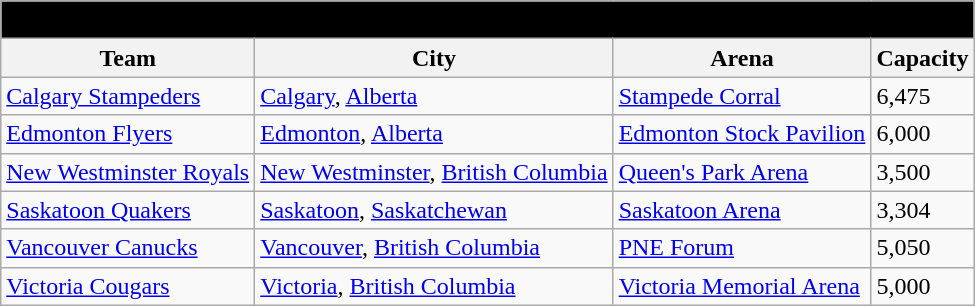<table class="wikitable" style="width:auto">
<tr>
<td bgcolor="#000000" align="center" colspan="6"><strong><span>1954–55 Western Hockey League</span></strong></td>
</tr>
<tr>
<th>Team</th>
<th>City</th>
<th>Arena</th>
<th>Capacity</th>
</tr>
<tr>
<td><a href='#'>Calgary Stampeders</a></td>
<td><a href='#'>Calgary</a>, <a href='#'>Alberta</a></td>
<td><a href='#'>Stampede Corral</a></td>
<td>6,475</td>
</tr>
<tr>
<td><a href='#'>Edmonton Flyers</a></td>
<td><a href='#'>Edmonton</a>, <a href='#'>Alberta</a></td>
<td><a href='#'>Edmonton Stock Pavilion</a></td>
<td>6,000</td>
</tr>
<tr>
<td><a href='#'>New Westminster Royals</a></td>
<td><a href='#'>New Westminster</a>, <a href='#'>British Columbia</a></td>
<td><a href='#'>Queen's Park Arena</a></td>
<td>3,500</td>
</tr>
<tr>
<td><a href='#'>Saskatoon Quakers</a></td>
<td><a href='#'>Saskatoon</a>, <a href='#'>Saskatchewan</a></td>
<td><a href='#'>Saskatoon Arena</a></td>
<td>3,304</td>
</tr>
<tr>
<td><a href='#'>Vancouver Canucks</a></td>
<td><a href='#'>Vancouver</a>, <a href='#'>British Columbia</a></td>
<td><a href='#'>PNE Forum</a></td>
<td>5,050</td>
</tr>
<tr>
<td><a href='#'>Victoria Cougars</a></td>
<td><a href='#'>Victoria</a>, <a href='#'>British Columbia</a></td>
<td><a href='#'>Victoria Memorial Arena</a></td>
<td>5,000</td>
</tr>
</table>
